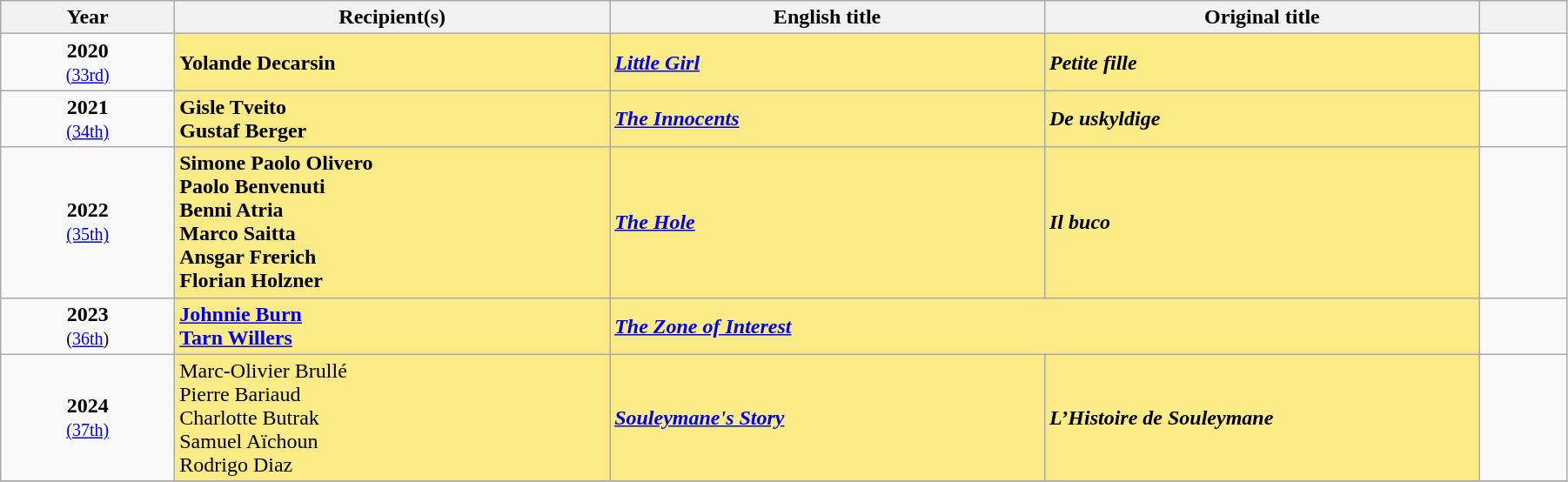<table class="wikitable" width="95%" cellpadding="5">
<tr>
<th width="10%">Year</th>
<th width="25%">Recipient(s)</th>
<th width="25%">English title</th>
<th width="25%">Original title</th>
<th width="5%"></th>
</tr>
<tr>
<td style="text-align:center;"><strong>2020</strong><br><small><a href='#'>(33rd)</a></small></td>
<td style="background:#FAEB86;"> <strong>Yolande Decarsin</strong></td>
<td style="background:#FAEB86;"><strong><em><a href='#'>Little Girl</a></em></strong></td>
<td style="background:#FAEB86;"><strong><em>Petite fille</em></strong></td>
<td></td>
</tr>
<tr>
<td style="text-align:center;"><strong>2021</strong><br><small><a href='#'>(34th)</a></small></td>
<td style="background:#FAEB86;"> <strong>Gisle Tveito</strong><br> <strong>Gustaf Berger</strong></td>
<td style="background:#FAEB86;"><strong><em><a href='#'>The Innocents</a></em></strong></td>
<td style="background:#FAEB86;"><strong><em>De uskyldige</em></strong></td>
<td></td>
</tr>
<tr>
<td style="text-align:center;"><strong>2022</strong><br><small><a href='#'>(35th)</a></small></td>
<td style="background:#FAEB86;"> <strong>Simone Paolo Olivero</strong><br> <strong>Paolo Benvenuti</strong><br> <strong>Benni Atria</strong><br> <strong>Marco Saitta</strong><br> <strong>Ansgar Frerich</strong><br> <strong>Florian Holzner</strong></td>
<td style="background:#FAEB86;"><strong><em><a href='#'>The Hole</a></em></strong></td>
<td style="background:#FAEB86;"><strong><em>Il buco</em></strong></td>
<td></td>
</tr>
<tr>
<td style="text-align:center;"><strong>2023</strong><br><small>(<a href='#'>36th</a>)</small></td>
<td style="background:#FAEB86;"> <strong><a href='#'>Johnnie Burn</a></strong><br> <strong><a href='#'>Tarn Willers</a></strong></td>
<td colspan="2" style="background:#FAEB86;"><strong><em><a href='#'>The Zone of Interest</a></em></strong></td>
<td></td>
</tr>
<tr>
<td style="text-align:center;"><strong>2024</strong><br><small><a href='#'>(37th)</a></small></td>
<td style="background:#FAEB86;"> Marc-Olivier Brullé<br> Pierre Bariaud<br> Charlotte Butrak<br> Samuel Aïchoun<br> Rodrigo Diaz</td>
<td style="background:#FAEB86;"><strong><em><a href='#'>Souleymane's Story</a></em></strong></td>
<td style="background:#FAEB86;"><strong><em>L’Histoire de Souleymane</em></strong></td>
<td></td>
</tr>
<tr>
</tr>
</table>
